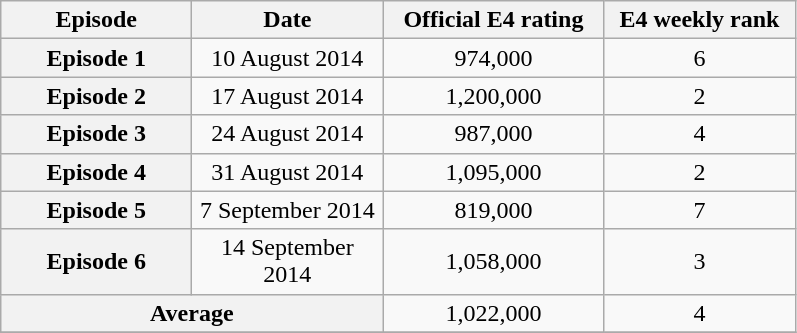<table class="wikitable sortable" style="text-align:center">
<tr>
<th scope="col" style="width:120px;">Episode</th>
<th scope="col" style="width:120px;">Date</th>
<th scope="col" style="width:140px;">Official E4 rating</th>
<th scope="col" style="width:120px;">E4 weekly rank</th>
</tr>
<tr>
<th scope="row">Episode 1</th>
<td>10 August 2014</td>
<td>974,000</td>
<td>6</td>
</tr>
<tr>
<th scope="row">Episode 2</th>
<td>17 August 2014</td>
<td>1,200,000</td>
<td>2</td>
</tr>
<tr>
<th scope="row">Episode 3</th>
<td>24 August 2014</td>
<td>987,000</td>
<td>4</td>
</tr>
<tr>
<th scope="row">Episode 4</th>
<td>31 August 2014</td>
<td>1,095,000</td>
<td>2</td>
</tr>
<tr>
<th scope="row">Episode 5</th>
<td>7 September 2014</td>
<td>819,000</td>
<td>7</td>
</tr>
<tr>
<th scope="row">Episode 6</th>
<td>14 September 2014</td>
<td>1,058,000</td>
<td>3</td>
</tr>
<tr>
<th scope="row" colspan="2">Average</th>
<td>1,022,000</td>
<td>4</td>
</tr>
<tr>
</tr>
</table>
